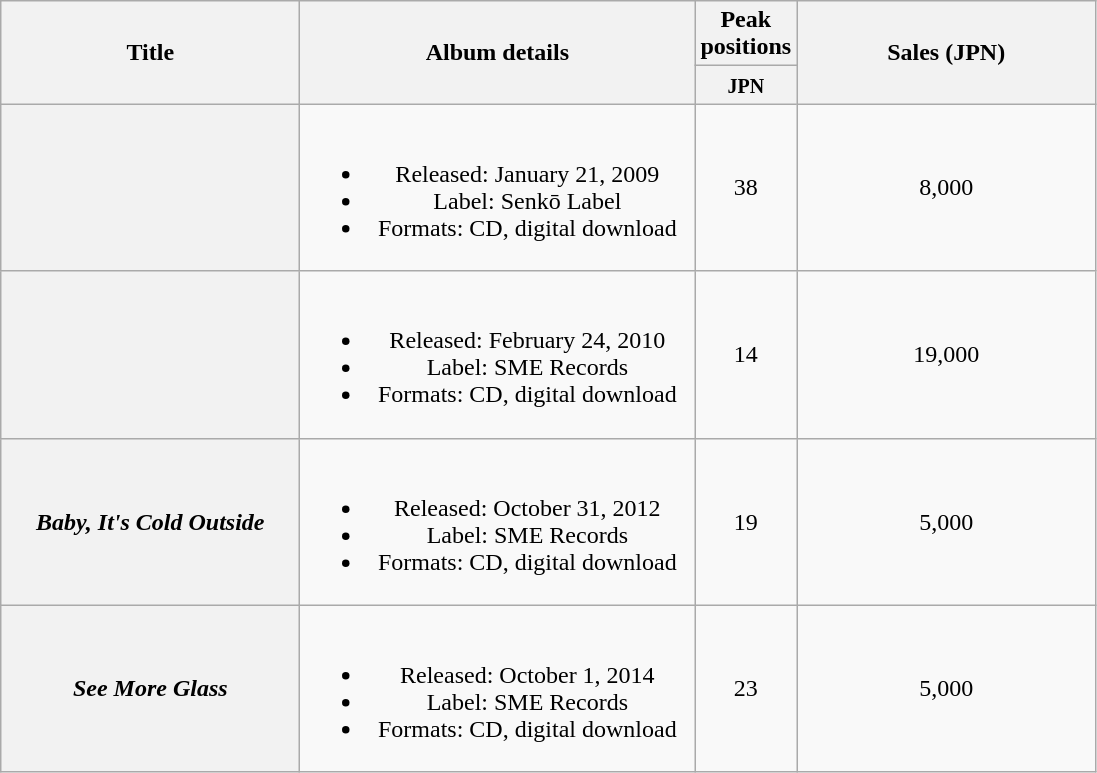<table class="wikitable plainrowheaders" style="text-align:center;">
<tr>
<th style="width:12em;" rowspan="2">Title</th>
<th style="width:16em;" rowspan="2">Album details</th>
<th colspan="1">Peak positions</th>
<th style="width:12em;" rowspan="2">Sales (JPN)</th>
</tr>
<tr>
<th style="width:2.5em;"><small>JPN</small><br></th>
</tr>
<tr>
<th scope="row"></th>
<td><br><ul><li>Released: January 21, 2009</li><li>Label: Senkō Label</li><li>Formats: CD, digital download</li></ul></td>
<td>38</td>
<td>8,000</td>
</tr>
<tr>
<th scope="row"></th>
<td><br><ul><li>Released: February 24, 2010</li><li>Label: SME Records</li><li>Formats: CD, digital download</li></ul></td>
<td>14</td>
<td>19,000</td>
</tr>
<tr>
<th scope="row"><em>Baby, It's Cold Outside</em></th>
<td><br><ul><li>Released: October 31, 2012</li><li>Label: SME Records</li><li>Formats: CD, digital download</li></ul></td>
<td>19</td>
<td>5,000</td>
</tr>
<tr>
<th scope="row"><em>See More Glass</em></th>
<td><br><ul><li>Released: October 1, 2014</li><li>Label: SME Records</li><li>Formats: CD, digital download</li></ul></td>
<td>23</td>
<td>5,000</td>
</tr>
</table>
